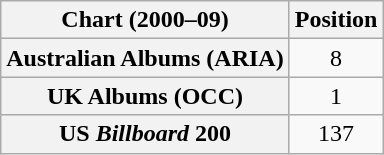<table class="wikitable plainrowheaders sortable">
<tr>
<th>Chart (2000–09)</th>
<th>Position</th>
</tr>
<tr>
<th scope="row">Australian Albums (ARIA)</th>
<td style="text-align:center;">8</td>
</tr>
<tr>
<th scope="row">UK Albums (OCC)</th>
<td style="text-align:center;">1</td>
</tr>
<tr>
<th scope="row">US <em>Billboard</em> 200</th>
<td align="center">137</td>
</tr>
</table>
